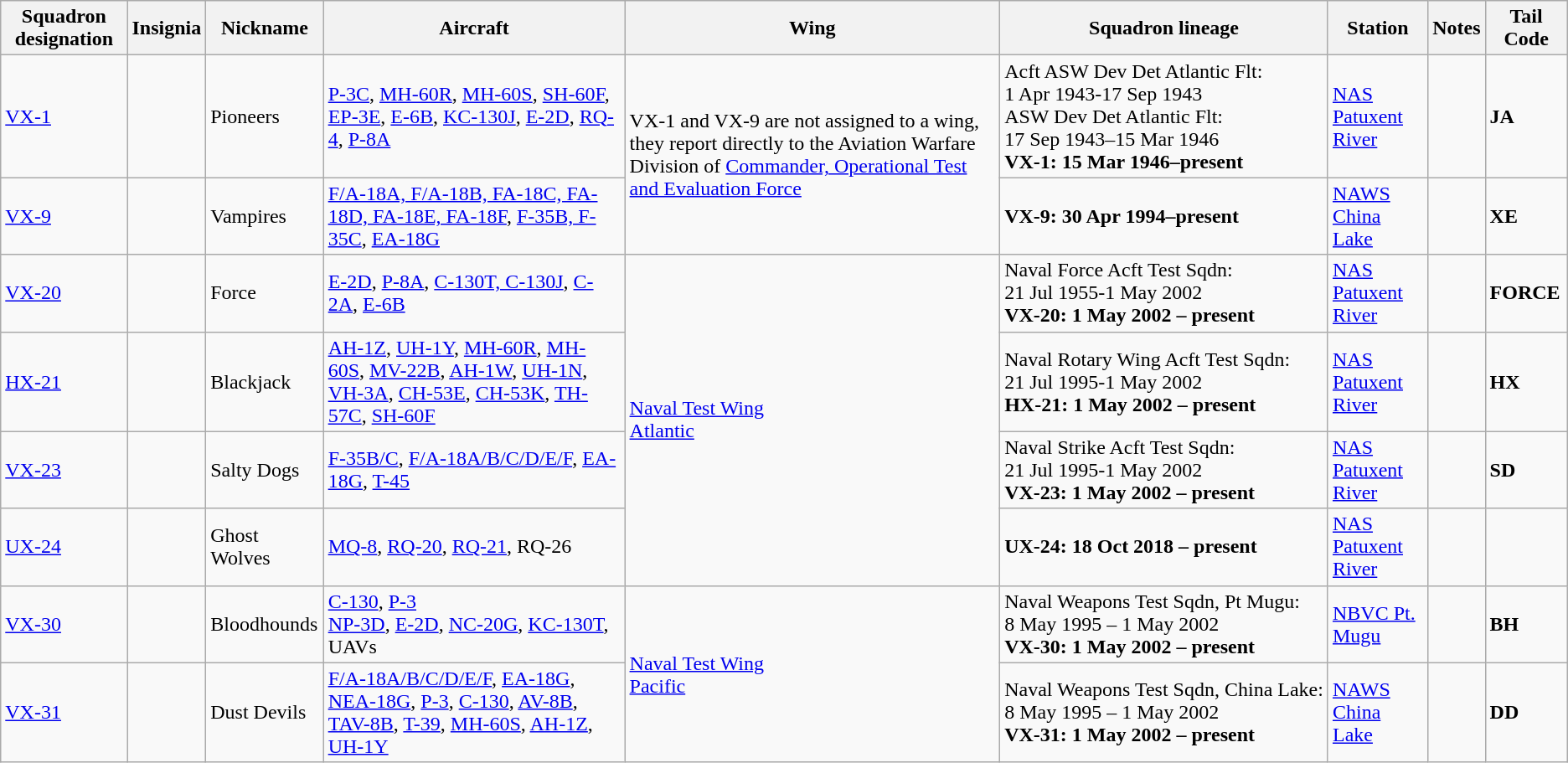<table class="wikitable sortable">
<tr>
<th>Squadron designation</th>
<th>Insignia</th>
<th>Nickname</th>
<th>Aircraft</th>
<th>Wing</th>
<th>Squadron lineage</th>
<th>Station</th>
<th>Notes</th>
<th>Tail Code</th>
</tr>
<tr>
<td><a href='#'>VX-1</a></td>
<td></td>
<td>Pioneers</td>
<td><a href='#'>P-3C</a>, <a href='#'>MH-60R</a>, <a href='#'>MH-60S</a>, <a href='#'>SH-60F</a>, <a href='#'>EP-3E</a>, <a href='#'>E-6B</a>, <a href='#'>KC-130J</a>, <a href='#'>E-2D</a>, <a href='#'>RQ-4</a>, <a href='#'>P-8A</a></td>
<td rowspan="2">VX-1 and VX-9 are not assigned to a wing, they report directly to the Aviation Warfare Division of <a href='#'>Commander, Operational Test and Evaluation Force</a></td>
<td>Acft ASW Dev Det Atlantic Flt:<br>1 Apr 1943-17 Sep 1943<br>ASW Dev Det Atlantic Flt:<br>17 Sep 1943–15 Mar 1946<br><strong>VX-1: 15 Mar 1946–present</strong></td>
<td><a href='#'>NAS Patuxent River</a></td>
<td></td>
<td><strong>JA</strong></td>
</tr>
<tr>
<td><a href='#'>VX-9</a></td>
<td></td>
<td>Vampires</td>
<td><a href='#'>F/A-18A, F/A-18B, FA-18C, FA-18D, FA-18E, FA-18F</a>, <a href='#'>F-35B, F-35C</a>, <a href='#'>EA-18G</a></td>
<td><strong>VX-9: 30 Apr 1994–present</strong></td>
<td><a href='#'>NAWS China Lake</a></td>
<td></td>
<td><strong>XE</strong></td>
</tr>
<tr>
<td><a href='#'>VX-20</a></td>
<td></td>
<td>Force</td>
<td><a href='#'>E-2D</a>, <a href='#'>P-8A</a>, <a href='#'>C-130T, C-130J</a>, <a href='#'>C-2A</a>, <a href='#'>E-6B</a></td>
<td rowspan="4"><a href='#'>Naval Test Wing<br>Atlantic</a></td>
<td>Naval Force Acft Test Sqdn:<br>21 Jul 1955-1 May 2002<br><strong>VX-20: 1 May 2002 – present</strong></td>
<td><a href='#'>NAS Patuxent River</a></td>
<td></td>
<td><strong>FORCE</strong></td>
</tr>
<tr>
<td><a href='#'>HX-21</a></td>
<td></td>
<td>Blackjack</td>
<td><a href='#'>AH-1Z</a>, <a href='#'>UH-1Y</a>, <a href='#'>MH-60R</a>, <a href='#'>MH-60S</a>, <a href='#'>MV-22B</a>, <a href='#'>AH-1W</a>, <a href='#'>UH-1N</a>, <a href='#'>VH-3A</a>, <a href='#'>CH-53E</a>, <a href='#'>CH-53K</a>, <a href='#'>TH-57C</a>, <a href='#'>SH-60F</a></td>
<td>Naval Rotary Wing Acft Test Sqdn:<br>21 Jul 1995-1 May 2002<br><strong>HX-21: 1 May 2002 – present</strong></td>
<td><a href='#'>NAS Patuxent River</a></td>
<td></td>
<td><strong>HX</strong></td>
</tr>
<tr>
<td><a href='#'>VX-23</a></td>
<td></td>
<td>Salty Dogs</td>
<td><a href='#'>F-35B/C</a>, <a href='#'>F/A-18A/B/C/D/E/F</a>, <a href='#'>EA-18G</a>, <a href='#'>T-45</a></td>
<td>Naval Strike Acft Test Sqdn:<br>21 Jul 1995-1 May 2002<br><strong>VX-23: 1 May 2002 – present</strong></td>
<td><a href='#'>NAS Patuxent River</a></td>
<td></td>
<td><strong>SD</strong></td>
</tr>
<tr>
<td><a href='#'>UX-24</a></td>
<td></td>
<td>Ghost Wolves</td>
<td><a href='#'>MQ-8</a>, <a href='#'>RQ-20</a>, <a href='#'>RQ-21</a>, RQ-26</td>
<td><strong>UX-24: 18 Oct 2018 – present</strong></td>
<td><a href='#'>NAS Patuxent River</a></td>
<td></td>
<td></td>
</tr>
<tr>
<td><a href='#'>VX-30</a></td>
<td></td>
<td>Bloodhounds</td>
<td><a href='#'>C-130</a>, <a href='#'>P-3<br>NP-3D</a>, <a href='#'>E-2D</a>, <a href='#'>NC-20G</a>, <a href='#'>KC-130T</a>, UAVs</td>
<td rowspan="2" style="white-space: nowrap;"><a href='#'>Naval Test Wing<br>Pacific</a></td>
<td>Naval Weapons Test Sqdn, Pt Mugu:<br>8 May 1995 – 1 May 2002<br><strong>VX-30: 1 May 2002 – present</strong></td>
<td><a href='#'>NBVC Pt. Mugu</a></td>
<td></td>
<td><strong>BH</strong></td>
</tr>
<tr>
<td><a href='#'>VX-31</a></td>
<td></td>
<td>Dust Devils</td>
<td><a href='#'>F/A-18A/B/C/D/E/F</a>, <a href='#'>EA-18G</a>, <a href='#'>NEA-18G</a>, <a href='#'>P-3</a>, <a href='#'>C-130</a>, <a href='#'>AV-8B</a>, <a href='#'>TAV-8B</a>, <a href='#'>T-39</a>, <a href='#'>MH-60S</a>, <a href='#'>AH-1Z</a>, <a href='#'>UH-1Y</a></td>
<td style="white-space: nowrap;">Naval Weapons Test Sqdn, China Lake:<br>8 May 1995 – 1 May 2002<br><strong>VX-31: 1 May 2002 – present</strong></td>
<td><a href='#'>NAWS China Lake</a></td>
<td></td>
<td><strong>DD</strong></td>
</tr>
</table>
